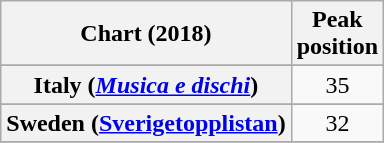<table class="wikitable sortable plainrowheaders" style="text-align:center">
<tr>
<th scope="col">Chart (2018)</th>
<th scope="col">Peak<br>position</th>
</tr>
<tr>
</tr>
<tr>
</tr>
<tr>
</tr>
<tr>
<th scope="row">Italy (<em><a href='#'>Musica e dischi</a></em>)</th>
<td>35</td>
</tr>
<tr>
</tr>
<tr>
</tr>
<tr>
<th scope="row">Sweden (<a href='#'>Sverigetopplistan</a>)</th>
<td>32</td>
</tr>
<tr>
</tr>
</table>
